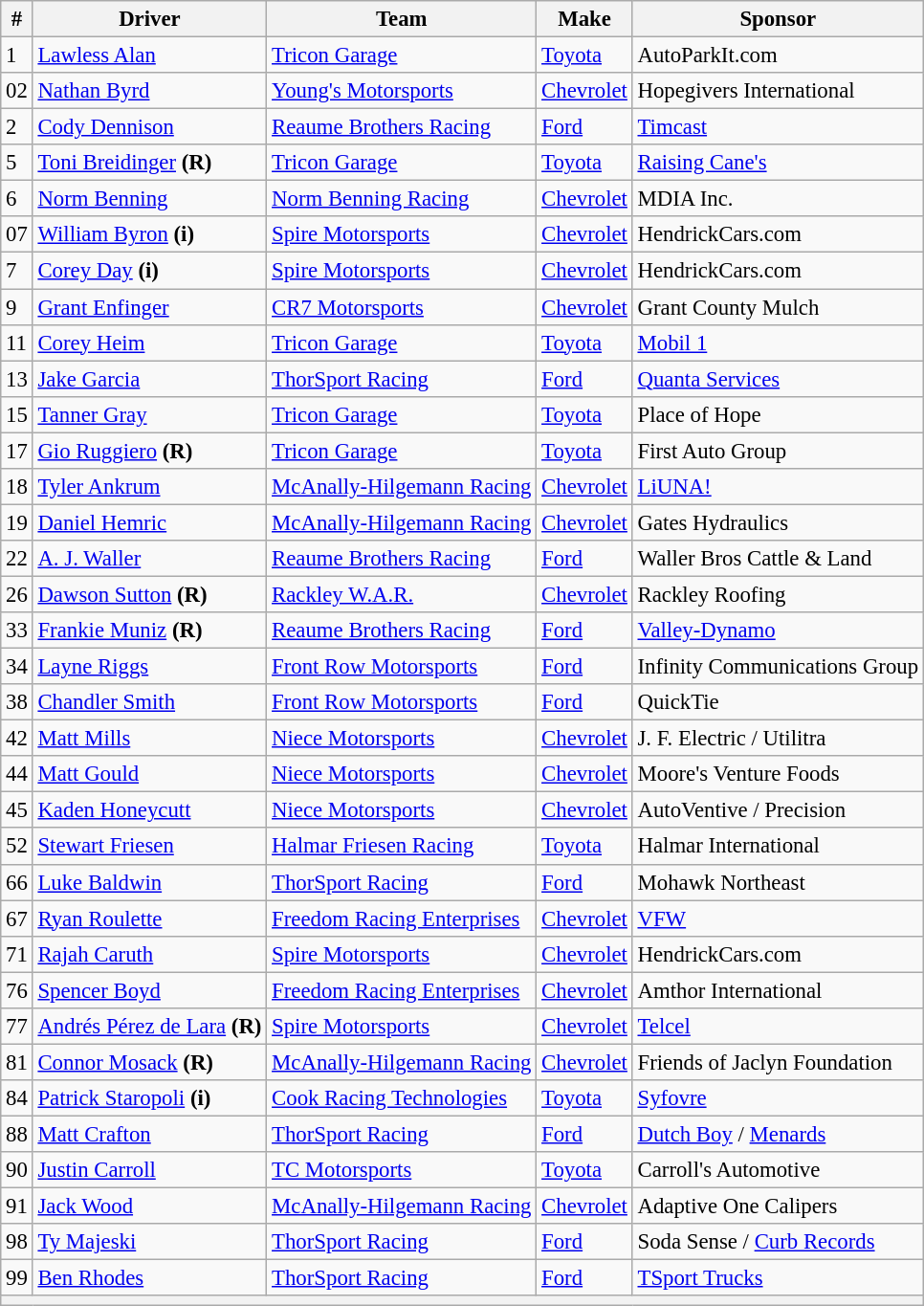<table class="wikitable" style="font-size: 95%;">
<tr>
<th>#</th>
<th>Driver</th>
<th>Team</th>
<th>Make</th>
<th>Sponsor</th>
</tr>
<tr>
<td>1</td>
<td><a href='#'>Lawless Alan</a></td>
<td><a href='#'>Tricon Garage</a></td>
<td><a href='#'>Toyota</a></td>
<td>AutoParkIt.com</td>
</tr>
<tr>
<td>02</td>
<td><a href='#'>Nathan Byrd</a></td>
<td><a href='#'>Young's Motorsports</a></td>
<td><a href='#'>Chevrolet</a></td>
<td>Hopegivers International</td>
</tr>
<tr>
<td>2</td>
<td><a href='#'>Cody Dennison</a></td>
<td><a href='#'>Reaume Brothers Racing</a></td>
<td><a href='#'>Ford</a></td>
<td><a href='#'>Timcast</a></td>
</tr>
<tr>
<td>5</td>
<td><a href='#'>Toni Breidinger</a> <strong>(R)</strong></td>
<td><a href='#'>Tricon Garage</a></td>
<td><a href='#'>Toyota</a></td>
<td><a href='#'>Raising Cane's</a></td>
</tr>
<tr>
<td>6</td>
<td><a href='#'>Norm Benning</a></td>
<td><a href='#'>Norm Benning Racing</a></td>
<td><a href='#'>Chevrolet</a></td>
<td>MDIA Inc.</td>
</tr>
<tr>
<td>07</td>
<td><a href='#'>William Byron</a> <strong>(i)</strong></td>
<td><a href='#'>Spire Motorsports</a></td>
<td><a href='#'>Chevrolet</a></td>
<td>HendrickCars.com</td>
</tr>
<tr>
<td>7</td>
<td><a href='#'>Corey Day</a> <strong>(i)</strong></td>
<td><a href='#'>Spire Motorsports</a></td>
<td><a href='#'>Chevrolet</a></td>
<td>HendrickCars.com</td>
</tr>
<tr>
<td>9</td>
<td><a href='#'>Grant Enfinger</a></td>
<td><a href='#'>CR7 Motorsports</a></td>
<td><a href='#'>Chevrolet</a></td>
<td>Grant County Mulch</td>
</tr>
<tr>
<td>11</td>
<td><a href='#'>Corey Heim</a></td>
<td><a href='#'>Tricon Garage</a></td>
<td><a href='#'>Toyota</a></td>
<td><a href='#'>Mobil 1</a></td>
</tr>
<tr>
<td>13</td>
<td><a href='#'>Jake Garcia</a></td>
<td><a href='#'>ThorSport Racing</a></td>
<td><a href='#'>Ford</a></td>
<td><a href='#'>Quanta Services</a></td>
</tr>
<tr>
<td>15</td>
<td><a href='#'>Tanner Gray</a></td>
<td><a href='#'>Tricon Garage</a></td>
<td><a href='#'>Toyota</a></td>
<td>Place of Hope</td>
</tr>
<tr>
<td>17</td>
<td><a href='#'>Gio Ruggiero</a> <strong>(R)</strong></td>
<td><a href='#'>Tricon Garage</a></td>
<td><a href='#'>Toyota</a></td>
<td>First Auto Group</td>
</tr>
<tr>
<td>18</td>
<td><a href='#'>Tyler Ankrum</a></td>
<td><a href='#'>McAnally-Hilgemann Racing</a></td>
<td><a href='#'>Chevrolet</a></td>
<td><a href='#'>LiUNA!</a></td>
</tr>
<tr>
<td>19</td>
<td><a href='#'>Daniel Hemric</a></td>
<td><a href='#'>McAnally-Hilgemann Racing</a></td>
<td><a href='#'>Chevrolet</a></td>
<td>Gates Hydraulics</td>
</tr>
<tr>
<td>22</td>
<td><a href='#'>A. J. Waller</a></td>
<td><a href='#'>Reaume Brothers Racing</a></td>
<td><a href='#'>Ford</a></td>
<td>Waller Bros Cattle & Land</td>
</tr>
<tr>
<td>26</td>
<td><a href='#'>Dawson Sutton</a> <strong>(R)</strong></td>
<td><a href='#'>Rackley W.A.R.</a></td>
<td><a href='#'>Chevrolet</a></td>
<td>Rackley Roofing</td>
</tr>
<tr>
<td>33</td>
<td><a href='#'>Frankie Muniz</a> <strong>(R)</strong></td>
<td><a href='#'>Reaume Brothers Racing</a></td>
<td><a href='#'>Ford</a></td>
<td><a href='#'>Valley-Dynamo</a></td>
</tr>
<tr>
<td>34</td>
<td><a href='#'>Layne Riggs</a></td>
<td><a href='#'>Front Row Motorsports</a></td>
<td><a href='#'>Ford</a></td>
<td>Infinity Communications Group</td>
</tr>
<tr>
<td>38</td>
<td><a href='#'>Chandler Smith</a></td>
<td><a href='#'>Front Row Motorsports</a></td>
<td><a href='#'>Ford</a></td>
<td>QuickTie</td>
</tr>
<tr>
<td>42</td>
<td><a href='#'>Matt Mills</a></td>
<td><a href='#'>Niece Motorsports</a></td>
<td><a href='#'>Chevrolet</a></td>
<td>J. F. Electric / Utilitra</td>
</tr>
<tr>
<td>44</td>
<td><a href='#'>Matt Gould</a></td>
<td><a href='#'>Niece Motorsports</a></td>
<td><a href='#'>Chevrolet</a></td>
<td>Moore's Venture Foods</td>
</tr>
<tr>
<td>45</td>
<td><a href='#'>Kaden Honeycutt</a></td>
<td><a href='#'>Niece Motorsports</a></td>
<td><a href='#'>Chevrolet</a></td>
<td>AutoVentive / Precision</td>
</tr>
<tr>
<td>52</td>
<td><a href='#'>Stewart Friesen</a></td>
<td><a href='#'>Halmar Friesen Racing</a></td>
<td><a href='#'>Toyota</a></td>
<td>Halmar International</td>
</tr>
<tr>
<td>66</td>
<td><a href='#'>Luke Baldwin</a></td>
<td><a href='#'>ThorSport Racing</a></td>
<td><a href='#'>Ford</a></td>
<td>Mohawk Northeast</td>
</tr>
<tr>
<td>67</td>
<td><a href='#'>Ryan Roulette</a></td>
<td><a href='#'>Freedom Racing Enterprises</a></td>
<td><a href='#'>Chevrolet</a></td>
<td><a href='#'>VFW</a></td>
</tr>
<tr>
<td>71</td>
<td><a href='#'>Rajah Caruth</a></td>
<td><a href='#'>Spire Motorsports</a></td>
<td><a href='#'>Chevrolet</a></td>
<td>HendrickCars.com</td>
</tr>
<tr>
<td>76</td>
<td><a href='#'>Spencer Boyd</a></td>
<td nowrap><a href='#'>Freedom Racing Enterprises</a></td>
<td><a href='#'>Chevrolet</a></td>
<td>Amthor International</td>
</tr>
<tr>
<td>77</td>
<td nowrap><a href='#'>Andrés Pérez de Lara</a> <strong>(R)</strong></td>
<td><a href='#'>Spire Motorsports</a></td>
<td><a href='#'>Chevrolet</a></td>
<td><a href='#'>Telcel</a></td>
</tr>
<tr>
<td>81</td>
<td><a href='#'>Connor Mosack</a> <strong>(R)</strong></td>
<td><a href='#'>McAnally-Hilgemann Racing</a></td>
<td><a href='#'>Chevrolet</a></td>
<td nowrap>Friends of Jaclyn Foundation</td>
</tr>
<tr>
<td>84</td>
<td><a href='#'>Patrick Staropoli</a> <strong>(i)</strong></td>
<td><a href='#'>Cook Racing Technologies</a></td>
<td><a href='#'>Toyota</a></td>
<td><a href='#'>Syfovre</a></td>
</tr>
<tr>
<td>88</td>
<td><a href='#'>Matt Crafton</a></td>
<td><a href='#'>ThorSport Racing</a></td>
<td><a href='#'>Ford</a></td>
<td><a href='#'>Dutch Boy</a> / <a href='#'>Menards</a></td>
</tr>
<tr>
<td>90</td>
<td><a href='#'>Justin Carroll</a></td>
<td><a href='#'>TC Motorsports</a></td>
<td><a href='#'>Toyota</a></td>
<td>Carroll's Automotive</td>
</tr>
<tr>
<td>91</td>
<td><a href='#'>Jack Wood</a></td>
<td><a href='#'>McAnally-Hilgemann Racing</a></td>
<td><a href='#'>Chevrolet</a></td>
<td>Adaptive One Calipers</td>
</tr>
<tr>
<td>98</td>
<td><a href='#'>Ty Majeski</a></td>
<td><a href='#'>ThorSport Racing</a></td>
<td><a href='#'>Ford</a></td>
<td>Soda Sense / <a href='#'>Curb Records</a></td>
</tr>
<tr>
<td>99</td>
<td><a href='#'>Ben Rhodes</a></td>
<td><a href='#'>ThorSport Racing</a></td>
<td><a href='#'>Ford</a></td>
<td><a href='#'>TSport Trucks</a></td>
</tr>
<tr>
<th colspan="5"></th>
</tr>
</table>
